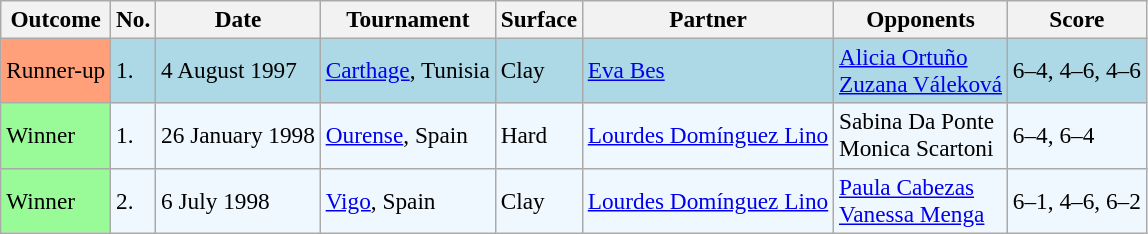<table class="sortable wikitable" style=font-size:97%>
<tr>
<th>Outcome</th>
<th>No.</th>
<th>Date</th>
<th>Tournament</th>
<th>Surface</th>
<th>Partner</th>
<th>Opponents</th>
<th>Score</th>
</tr>
<tr style="background:lightblue;">
<td bgcolor="FFA07A">Runner-up</td>
<td>1.</td>
<td>4 August 1997</td>
<td><a href='#'>Carthage</a>, Tunisia</td>
<td>Clay</td>
<td> <a href='#'>Eva Bes</a></td>
<td> <a href='#'>Alicia Ortuño</a> <br>  <a href='#'>Zuzana Váleková</a></td>
<td>6–4, 4–6, 4–6</td>
</tr>
<tr style="background:#f0f8ff;">
<td bgcolor="98FB98">Winner</td>
<td>1.</td>
<td>26 January 1998</td>
<td><a href='#'>Ourense</a>, Spain</td>
<td>Hard</td>
<td> <a href='#'>Lourdes Domínguez Lino</a></td>
<td> Sabina Da Ponte <br>  Monica Scartoni</td>
<td>6–4, 6–4</td>
</tr>
<tr style="background:#f0f8ff;">
<td bgcolor="98FB98">Winner</td>
<td>2.</td>
<td>6 July 1998</td>
<td><a href='#'>Vigo</a>, Spain</td>
<td>Clay</td>
<td> <a href='#'>Lourdes Domínguez Lino</a></td>
<td> <a href='#'>Paula Cabezas</a> <br>  <a href='#'>Vanessa Menga</a></td>
<td>6–1, 4–6, 6–2</td>
</tr>
</table>
